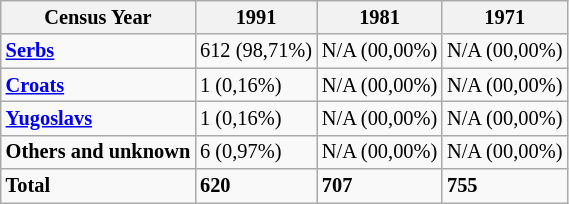<table class="wikitable" style="font-size: 85%;">
<tr>
<th>Census Year</th>
<th>1991</th>
<th>1981</th>
<th>1971</th>
</tr>
<tr>
<td><strong><a href='#'>Serbs</a></strong></td>
<td>612 (98,71%)</td>
<td>N/A (00,00%)</td>
<td>N/A (00,00%)</td>
</tr>
<tr>
<td><strong><a href='#'>Croats</a></strong></td>
<td>1 (0,16%)</td>
<td>N/A (00,00%)</td>
<td>N/A (00,00%)</td>
</tr>
<tr>
<td><strong><a href='#'>Yugoslavs</a></strong></td>
<td>1 (0,16%)</td>
<td>N/A (00,00%)</td>
<td>N/A (00,00%)</td>
</tr>
<tr>
<td><strong>Others and unknown</strong></td>
<td>6 (0,97%)</td>
<td>N/A (00,00%)</td>
<td>N/A (00,00%)</td>
</tr>
<tr>
<td><strong>Total</strong></td>
<td><strong>620</strong></td>
<td><strong>707</strong></td>
<td><strong>755</strong></td>
</tr>
</table>
